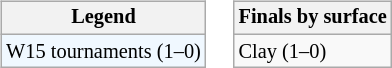<table>
<tr valign=top>
<td><br><table class="wikitable" style=font-size:85%;>
<tr>
<th>Legend</th>
</tr>
<tr style="background:#f0f8ff;">
<td>W15 tournaments (1–0)</td>
</tr>
</table>
</td>
<td><br><table class="wikitable" style=font-size:85%;>
<tr>
<th>Finals by surface</th>
</tr>
<tr>
<td>Clay (1–0)</td>
</tr>
</table>
</td>
</tr>
</table>
